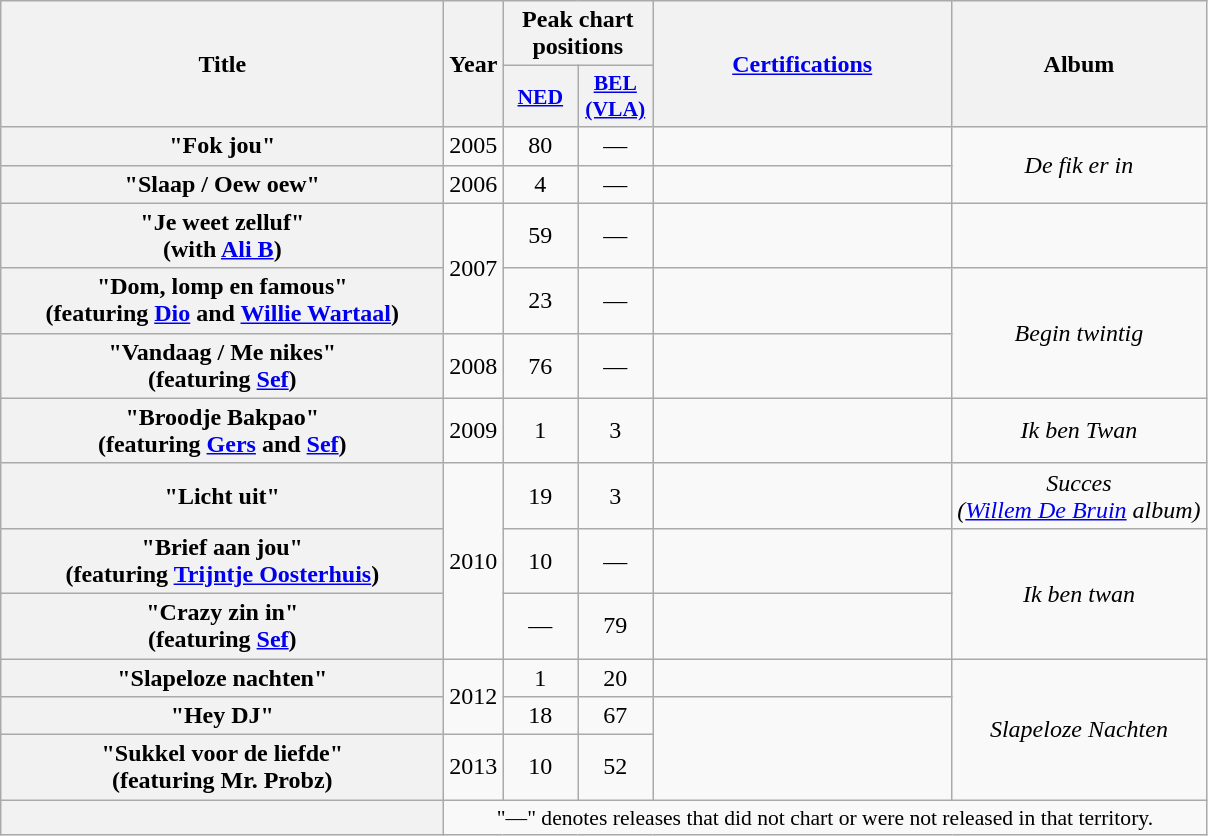<table class="wikitable plainrowheaders" style="text-align:center;">
<tr>
<th scope="col" rowspan="2" style="width:18em;">Title</th>
<th scope="col" rowspan="2">Year</th>
<th scope="col" colspan="2">Peak chart positions</th>
<th scope="col" rowspan="2" style="width:12em;"><a href='#'>Certifications</a></th>
<th scope="col" rowspan="2">Album</th>
</tr>
<tr>
<th scope="col" style="width:3em;font-size:90%;"><a href='#'>NED</a><br></th>
<th scope="col" style="width:3em;font-size:90%;"><a href='#'>BEL<br>(VLA)</a><br></th>
</tr>
<tr>
<th scope="row">"Fok jou"</th>
<td>2005</td>
<td>80</td>
<td>—</td>
<td></td>
<td rowspan="2"><em>De fik er in</em></td>
</tr>
<tr>
<th scope="row">"Slaap / Oew oew"<br></th>
<td>2006</td>
<td>4</td>
<td>—</td>
<td></td>
</tr>
<tr>
<th scope="row">"Je weet zelluf"<br><span>(with <a href='#'>Ali B</a>)</span></th>
<td rowspan="2">2007</td>
<td>59</td>
<td>—</td>
<td></td>
<td></td>
</tr>
<tr>
<th scope="row">"Dom, lomp en famous"<br><span>(featuring <a href='#'>Dio</a> and <a href='#'>Willie Wartaal</a>)</span></th>
<td>23</td>
<td>—</td>
<td></td>
<td rowspan="2"><em>Begin twintig</em></td>
</tr>
<tr>
<th scope="row">"Vandaag / Me nikes"<br><span>(featuring <a href='#'>Sef</a>)</span></th>
<td>2008</td>
<td>76</td>
<td>—</td>
<td></td>
</tr>
<tr>
<th scope="row">"Broodje Bakpao"<br><span>(featuring <a href='#'>Gers</a> and <a href='#'>Sef</a>)</span></th>
<td>2009</td>
<td>1</td>
<td>3</td>
<td></td>
<td><em>Ik ben Twan</em></td>
</tr>
<tr>
<th scope="row">"Licht uit"</th>
<td rowspan="3">2010</td>
<td>19</td>
<td>3</td>
<td></td>
<td><em>Succes</em><br><em>(<a href='#'>Willem De Bruin</a> album)</em></td>
</tr>
<tr>
<th scope="row">"Brief aan jou"<br><span>(featuring <a href='#'>Trijntje Oosterhuis</a>)</span></th>
<td>10</td>
<td>—</td>
<td></td>
<td rowspan="2"><em>Ik ben twan</em></td>
</tr>
<tr>
<th scope="row">"Crazy zin in"<br><span>(featuring <a href='#'>Sef</a>)</span></th>
<td>—</td>
<td>79</td>
<td></td>
</tr>
<tr>
<th scope="row">"Slapeloze nachten"<br></th>
<td rowspan="2">2012</td>
<td>1</td>
<td>20</td>
<td></td>
<td rowspan="3"><em>Slapeloze Nachten</em></td>
</tr>
<tr>
<th scope="row">"Hey DJ"<br></th>
<td>18</td>
<td>67</td>
</tr>
<tr>
<th scope="row">"Sukkel voor de liefde"<br><span>(featuring Mr. Probz)</span></th>
<td>2013</td>
<td>10</td>
<td>52</td>
</tr>
<tr>
<th></th>
<td colspan="14" style="font-size:90%">"—" denotes releases that did not chart or were not released in that territory.</td>
</tr>
</table>
